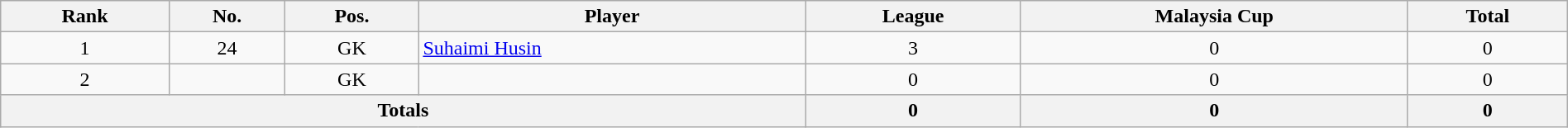<table class="wikitable sortable" style="text-align:center;width:100%;">
<tr>
<th>Rank</th>
<th>No.</th>
<th>Pos.</th>
<th>Player</th>
<th>League</th>
<th>Malaysia Cup</th>
<th>Total</th>
</tr>
<tr>
<td rowspan=1>1</td>
<td>24</td>
<td>GK</td>
<td align=left> <a href='#'>Suhaimi Husin</a></td>
<td>3</td>
<td>0</td>
<td>0</td>
</tr>
<tr>
<td rowspan=1>2</td>
<td></td>
<td>GK</td>
<td align=left></td>
<td>0</td>
<td>0</td>
<td>0</td>
</tr>
<tr>
<th colspan=4><strong>Totals</strong></th>
<th>0</th>
<th><strong>0</strong></th>
<th><strong>0</strong></th>
</tr>
</table>
